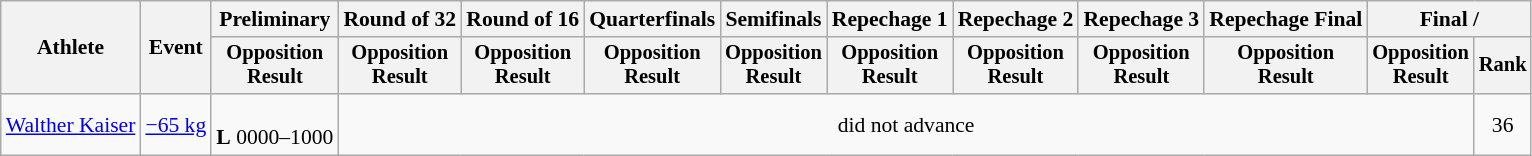<table class="wikitable" style="font-size:90%">
<tr>
<th rowspan="2">Athlete</th>
<th rowspan="2">Event</th>
<th>Preliminary</th>
<th>Round of 32</th>
<th>Round of 16</th>
<th>Quarterfinals</th>
<th>Semifinals</th>
<th>Repechage 1</th>
<th>Repechage 2</th>
<th>Repechage 3</th>
<th>Repechage Final</th>
<th colspan=2>Final / </th>
</tr>
<tr style="font-size:95%">
<th>Opposition<br>Result</th>
<th>Opposition<br>Result</th>
<th>Opposition<br>Result</th>
<th>Opposition<br>Result</th>
<th>Opposition<br>Result</th>
<th>Opposition<br>Result</th>
<th>Opposition<br>Result</th>
<th>Opposition<br>Result</th>
<th>Opposition<br>Result</th>
<th>Opposition<br>Result</th>
<th>Rank</th>
</tr>
<tr align=center>
<td align=left><a href='#'>Walther Kaiser</a></td>
<td align=left><a href='#'>−65 kg</a></td>
<td><br><strong>L</strong> 0000–1000</td>
<td colspan=9>did not advance</td>
<td>36</td>
</tr>
</table>
